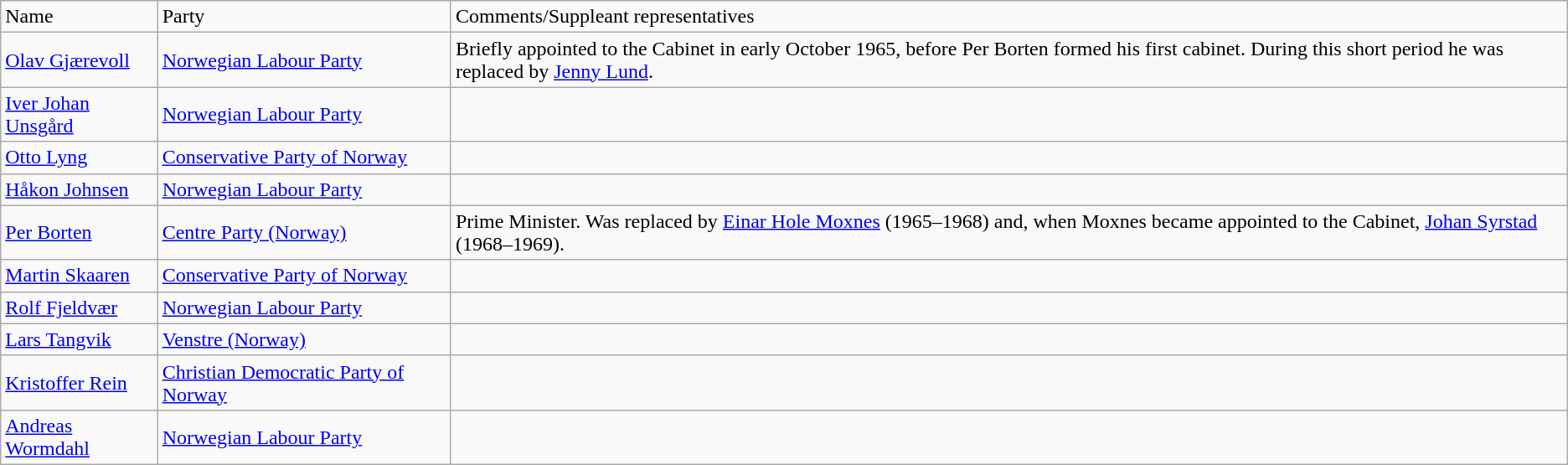<table class="wikitable">
<tr>
<td>Name</td>
<td>Party</td>
<td>Comments/Suppleant representatives</td>
</tr>
<tr>
<td><a href='#'>Olav Gjærevoll</a></td>
<td><a href='#'>Norwegian Labour Party</a></td>
<td>Briefly appointed to the Cabinet in early October 1965, before Per Borten formed his first cabinet. During this short period he was replaced by <a href='#'>Jenny Lund</a>.</td>
</tr>
<tr>
<td><a href='#'>Iver Johan Unsgård</a></td>
<td><a href='#'>Norwegian Labour Party</a></td>
<td></td>
</tr>
<tr>
<td><a href='#'>Otto Lyng</a></td>
<td><a href='#'>Conservative Party of Norway</a></td>
<td></td>
</tr>
<tr>
<td><a href='#'>Håkon Johnsen</a></td>
<td><a href='#'>Norwegian Labour Party</a></td>
<td></td>
</tr>
<tr>
<td><a href='#'>Per Borten</a></td>
<td><a href='#'>Centre Party (Norway)</a></td>
<td>Prime Minister. Was replaced by <a href='#'>Einar Hole Moxnes</a> (1965–1968) and, when Moxnes became appointed to the Cabinet, <a href='#'>Johan Syrstad</a> (1968–1969).</td>
</tr>
<tr>
<td><a href='#'>Martin Skaaren</a></td>
<td><a href='#'>Conservative Party of Norway</a></td>
<td></td>
</tr>
<tr>
<td><a href='#'>Rolf Fjeldvær</a></td>
<td><a href='#'>Norwegian Labour Party</a></td>
<td></td>
</tr>
<tr>
<td><a href='#'>Lars Tangvik</a></td>
<td><a href='#'>Venstre (Norway)</a></td>
<td></td>
</tr>
<tr>
<td><a href='#'>Kristoffer Rein</a></td>
<td><a href='#'>Christian Democratic Party of Norway</a></td>
<td></td>
</tr>
<tr>
<td><a href='#'>Andreas Wormdahl</a></td>
<td><a href='#'>Norwegian Labour Party</a></td>
<td></td>
</tr>
</table>
